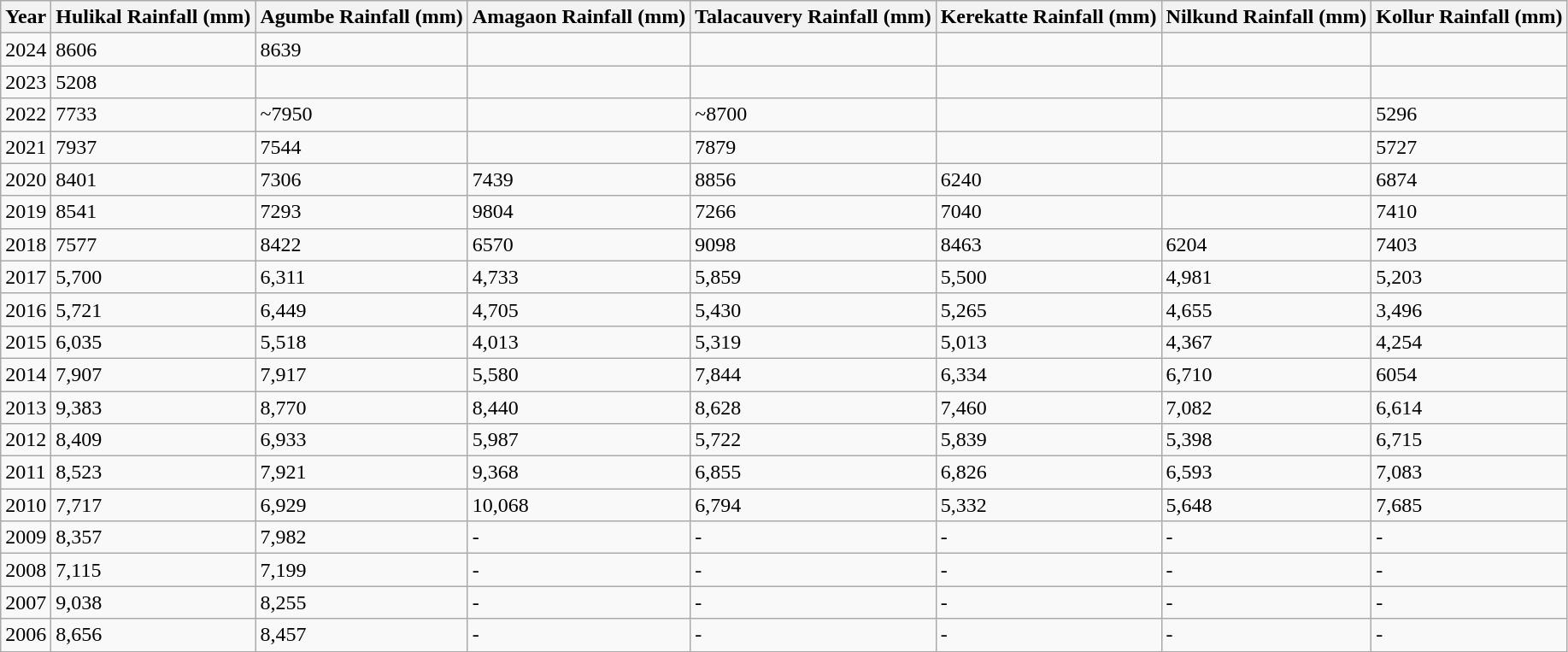<table class="wikitable">
<tr>
<th>Year</th>
<th>Hulikal Rainfall (mm)</th>
<th>Agumbe Rainfall (mm)</th>
<th>Amagaon Rainfall (mm)</th>
<th>Talacauvery Rainfall (mm)</th>
<th>Kerekatte Rainfall (mm)</th>
<th>Nilkund Rainfall (mm)</th>
<th>Kollur Rainfall (mm)</th>
</tr>
<tr>
<td>2024</td>
<td>8606</td>
<td>8639</td>
<td></td>
<td></td>
<td></td>
<td></td>
<td></td>
</tr>
<tr>
<td>2023</td>
<td>5208</td>
<td></td>
<td></td>
<td></td>
<td></td>
<td></td>
<td></td>
</tr>
<tr>
<td>2022</td>
<td>7733</td>
<td>~7950</td>
<td></td>
<td>~8700</td>
<td></td>
<td></td>
<td>5296</td>
</tr>
<tr>
<td>2021</td>
<td>7937</td>
<td>7544</td>
<td></td>
<td>7879</td>
<td></td>
<td></td>
<td>5727</td>
</tr>
<tr>
<td>2020</td>
<td>8401</td>
<td>7306</td>
<td>7439</td>
<td>8856</td>
<td>6240</td>
<td></td>
<td>6874</td>
</tr>
<tr>
<td>2019</td>
<td>8541</td>
<td>7293</td>
<td>9804</td>
<td>7266</td>
<td>7040</td>
<td></td>
<td>7410</td>
</tr>
<tr>
<td>2018</td>
<td>7577</td>
<td>8422</td>
<td>6570</td>
<td>9098</td>
<td>8463</td>
<td>6204</td>
<td>7403</td>
</tr>
<tr>
<td>2017</td>
<td>5,700</td>
<td>6,311</td>
<td>4,733</td>
<td>5,859</td>
<td>5,500</td>
<td>4,981</td>
<td>5,203</td>
</tr>
<tr>
<td>2016</td>
<td>5,721</td>
<td>6,449</td>
<td>4,705</td>
<td>5,430</td>
<td>5,265</td>
<td>4,655</td>
<td>3,496</td>
</tr>
<tr>
<td>2015</td>
<td>6,035</td>
<td>5,518</td>
<td>4,013</td>
<td>5,319</td>
<td>5,013</td>
<td>4,367</td>
<td>4,254</td>
</tr>
<tr>
<td>2014</td>
<td>7,907</td>
<td>7,917</td>
<td>5,580</td>
<td>7,844</td>
<td>6,334</td>
<td>6,710</td>
<td>6054</td>
</tr>
<tr>
<td>2013</td>
<td>9,383</td>
<td>8,770</td>
<td>8,440</td>
<td>8,628</td>
<td>7,460</td>
<td>7,082</td>
<td>6,614</td>
</tr>
<tr>
<td>2012</td>
<td>8,409</td>
<td>6,933</td>
<td>5,987</td>
<td>5,722</td>
<td>5,839</td>
<td>5,398</td>
<td>6,715</td>
</tr>
<tr>
<td>2011</td>
<td>8,523</td>
<td>7,921</td>
<td>9,368</td>
<td>6,855</td>
<td>6,826</td>
<td>6,593</td>
<td>7,083</td>
</tr>
<tr>
<td>2010</td>
<td>7,717</td>
<td>6,929</td>
<td>10,068</td>
<td>6,794</td>
<td>5,332</td>
<td>5,648</td>
<td>7,685</td>
</tr>
<tr>
<td>2009</td>
<td>8,357</td>
<td>7,982</td>
<td>-</td>
<td>-</td>
<td>-</td>
<td>-</td>
<td>-</td>
</tr>
<tr>
<td>2008</td>
<td>7,115</td>
<td>7,199</td>
<td>-</td>
<td>-</td>
<td>-</td>
<td>-</td>
<td>-</td>
</tr>
<tr>
<td>2007</td>
<td>9,038</td>
<td>8,255</td>
<td>-</td>
<td>-</td>
<td>-</td>
<td>-</td>
<td>-</td>
</tr>
<tr>
<td>2006</td>
<td>8,656</td>
<td>8,457</td>
<td>-</td>
<td>-</td>
<td>-</td>
<td>-</td>
<td>-</td>
</tr>
</table>
